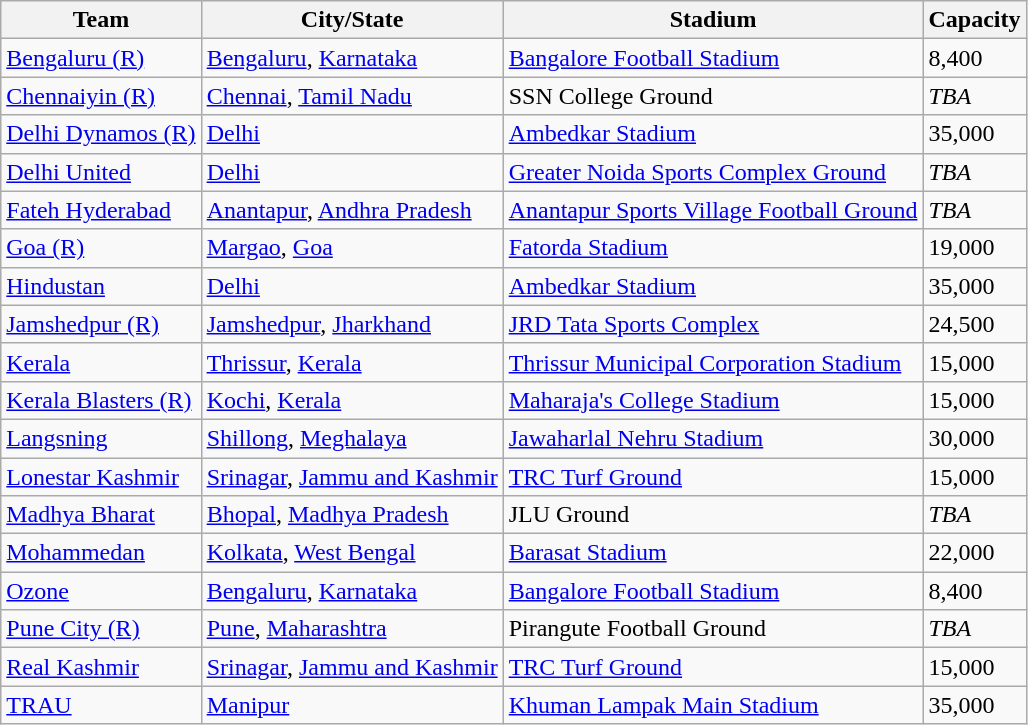<table class="wikitable sortable">
<tr>
<th>Team</th>
<th>City/State</th>
<th>Stadium</th>
<th>Capacity</th>
</tr>
<tr>
<td><a href='#'>Bengaluru (R)</a></td>
<td><a href='#'>Bengaluru</a>, <a href='#'>Karnataka</a></td>
<td><a href='#'>Bangalore Football Stadium</a></td>
<td>8,400</td>
</tr>
<tr>
<td><a href='#'>Chennaiyin (R)</a></td>
<td><a href='#'>Chennai</a>, <a href='#'>Tamil Nadu</a></td>
<td>SSN College Ground</td>
<td><em>TBA</em></td>
</tr>
<tr>
<td><a href='#'>Delhi Dynamos (R)</a></td>
<td><a href='#'>Delhi</a></td>
<td><a href='#'>Ambedkar Stadium</a></td>
<td>35,000</td>
</tr>
<tr>
<td><a href='#'>Delhi United</a></td>
<td><a href='#'>Delhi</a></td>
<td><a href='#'>Greater Noida Sports Complex Ground</a></td>
<td><em>TBA</em></td>
</tr>
<tr>
<td><a href='#'>Fateh Hyderabad</a></td>
<td><a href='#'>Anantapur</a>, <a href='#'>Andhra Pradesh</a></td>
<td><a href='#'>Anantapur Sports Village Football Ground</a></td>
<td><em>TBA</em></td>
</tr>
<tr>
<td><a href='#'>Goa (R)</a></td>
<td><a href='#'>Margao</a>, <a href='#'>Goa</a></td>
<td><a href='#'>Fatorda Stadium</a></td>
<td>19,000</td>
</tr>
<tr>
<td><a href='#'>Hindustan</a></td>
<td><a href='#'>Delhi</a></td>
<td><a href='#'>Ambedkar Stadium</a></td>
<td>35,000</td>
</tr>
<tr>
<td><a href='#'>Jamshedpur (R)</a></td>
<td><a href='#'>Jamshedpur</a>, <a href='#'>Jharkhand</a></td>
<td><a href='#'>JRD Tata Sports Complex</a></td>
<td>24,500</td>
</tr>
<tr>
<td><a href='#'>Kerala</a></td>
<td><a href='#'>Thrissur</a>, <a href='#'>Kerala</a></td>
<td><a href='#'>Thrissur Municipal Corporation Stadium</a></td>
<td>15,000</td>
</tr>
<tr>
<td><a href='#'>Kerala Blasters (R)</a></td>
<td><a href='#'>Kochi</a>, <a href='#'>Kerala</a></td>
<td><a href='#'>Maharaja's College Stadium</a></td>
<td>15,000</td>
</tr>
<tr>
<td><a href='#'>Langsning</a></td>
<td><a href='#'>Shillong</a>, <a href='#'>Meghalaya</a></td>
<td><a href='#'>Jawaharlal Nehru Stadium</a></td>
<td>30,000</td>
</tr>
<tr>
<td><a href='#'>Lonestar Kashmir</a></td>
<td><a href='#'>Srinagar</a>, <a href='#'>Jammu and Kashmir</a></td>
<td><a href='#'>TRC Turf Ground</a></td>
<td>15,000</td>
</tr>
<tr>
<td><a href='#'>Madhya Bharat</a></td>
<td><a href='#'>Bhopal</a>, <a href='#'>Madhya Pradesh</a></td>
<td>JLU Ground</td>
<td><em>TBA</em></td>
</tr>
<tr>
<td><a href='#'>Mohammedan</a></td>
<td><a href='#'>Kolkata</a>, <a href='#'>West Bengal</a></td>
<td><a href='#'>Barasat Stadium</a></td>
<td>22,000</td>
</tr>
<tr>
<td><a href='#'>Ozone</a></td>
<td><a href='#'>Bengaluru</a>, <a href='#'>Karnataka</a></td>
<td><a href='#'>Bangalore Football Stadium</a></td>
<td>8,400</td>
</tr>
<tr>
<td><a href='#'>Pune City (R)</a></td>
<td><a href='#'>Pune</a>, <a href='#'>Maharashtra</a></td>
<td>Pirangute Football Ground</td>
<td><em>TBA</em></td>
</tr>
<tr>
<td><a href='#'>Real Kashmir</a></td>
<td><a href='#'>Srinagar</a>, <a href='#'>Jammu and Kashmir</a></td>
<td><a href='#'>TRC Turf Ground</a></td>
<td>15,000</td>
</tr>
<tr>
<td><a href='#'>TRAU</a></td>
<td><a href='#'>Manipur</a></td>
<td><a href='#'>Khuman Lampak Main Stadium</a></td>
<td>35,000</td>
</tr>
</table>
